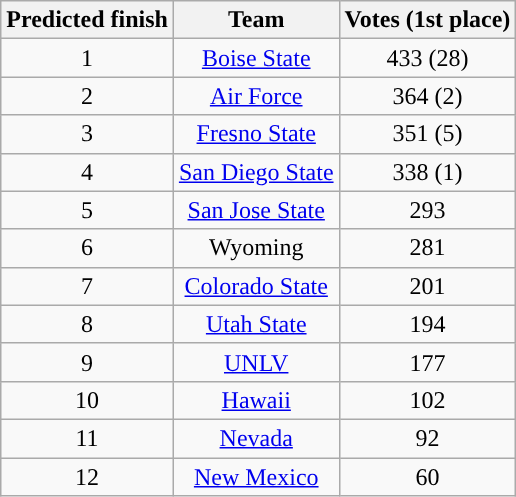<table class="wikitable sortable">
<tr>
<th style="text-align:center; ">Predicted finish</th>
<th style="text-align:center; ">Team</th>
<th style="text-align:center; ">Votes (1st place)</th>
</tr>
<tr align="center">
<td>1</td>
<td><a href='#'>Boise State</a></td>
<td>433 (28)</td>
</tr>
<tr align="center">
<td>2</td>
<td><a href='#'>Air Force</a></td>
<td>364 (2)</td>
</tr>
<tr align="center">
<td>3</td>
<td><a href='#'>Fresno State</a></td>
<td>351 (5)</td>
</tr>
<tr align="center">
<td>4</td>
<td><a href='#'>San Diego State</a></td>
<td>338 (1)</td>
</tr>
<tr align="center">
<td>5</td>
<td><a href='#'>San Jose State</a></td>
<td>293</td>
</tr>
<tr align="center">
<td>6</td>
<td>Wyoming</td>
<td>281</td>
</tr>
<tr align="center">
<td>7</td>
<td><a href='#'>Colorado State</a></td>
<td>201</td>
</tr>
<tr align="center">
<td>8</td>
<td><a href='#'>Utah State</a></td>
<td>194</td>
</tr>
<tr align="center">
<td>9</td>
<td><a href='#'>UNLV</a></td>
<td>177</td>
</tr>
<tr align="center">
<td>10</td>
<td><a href='#'>Hawaii</a></td>
<td>102</td>
</tr>
<tr align="center">
<td>11</td>
<td><a href='#'>Nevada</a></td>
<td>92</td>
</tr>
<tr align="center">
<td>12</td>
<td><a href='#'>New Mexico</a></td>
<td>60</td>
</tr>
</table>
